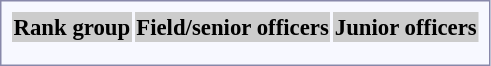<table style="border:1px solid #8888aa; background-color:#f7f8ff; padding:5px; font-size:95%; margin: 0px 12px 12px 0px;">
<tr style="background-color:#CCCCCC">
<th>Rank group</th>
<th colspan=2>Field/senior officers</th>
<th colspan=3>Junior officers</th>
</tr>
<tr style="text-align:center;">
<th rowspan=2> </th>
<td></td>
<td></td>
<td></td>
<td></td>
<td></td>
</tr>
<tr style="text-align:center;">
<td></td>
<td></td>
<td></td>
<td></td>
<td></td>
</tr>
</table>
